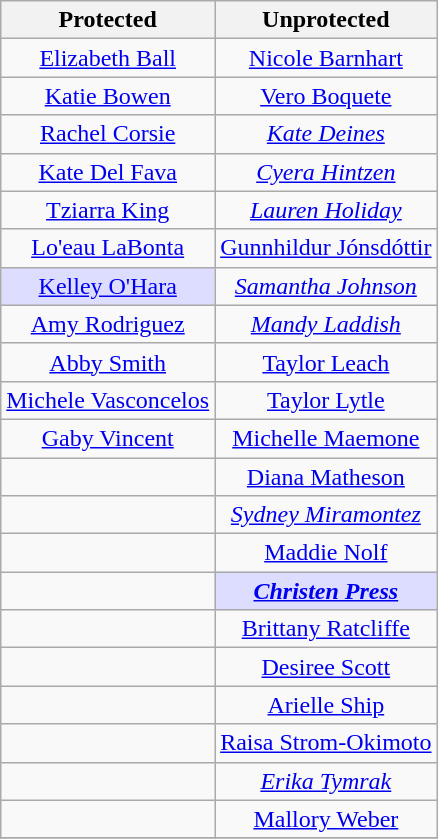<table class="wikitable" style="text-align:center">
<tr>
<th scope="col">Protected</th>
<th scope="col">Unprotected</th>
</tr>
<tr>
<td><a href='#'>Elizabeth Ball</a></td>
<td><a href='#'>Nicole Barnhart</a></td>
</tr>
<tr>
<td><a href='#'>Katie Bowen</a></td>
<td><a href='#'>Vero Boquete</a></td>
</tr>
<tr>
<td><a href='#'>Rachel Corsie</a></td>
<td><em><a href='#'>Kate Deines</a></em></td>
</tr>
<tr>
<td><a href='#'>Kate Del Fava</a></td>
<td><em><a href='#'>Cyera Hintzen</a></em></td>
</tr>
<tr>
<td><a href='#'>Tziarra King</a></td>
<td><em><a href='#'>Lauren Holiday</a></em></td>
</tr>
<tr>
<td><a href='#'>Lo'eau LaBonta</a></td>
<td><a href='#'>Gunnhildur Jónsdóttir</a></td>
</tr>
<tr>
<td style="background:#ddf;"><a href='#'>Kelley O'Hara</a></td>
<td><em><a href='#'>Samantha Johnson</a></em></td>
</tr>
<tr>
<td><a href='#'>Amy Rodriguez</a></td>
<td><em><a href='#'>Mandy Laddish</a></em></td>
</tr>
<tr>
<td><a href='#'>Abby Smith</a></td>
<td><a href='#'>Taylor Leach</a></td>
</tr>
<tr>
<td><a href='#'>Michele Vasconcelos</a></td>
<td><a href='#'>Taylor Lytle</a></td>
</tr>
<tr>
<td><a href='#'>Gaby Vincent</a></td>
<td><a href='#'>Michelle Maemone</a></td>
</tr>
<tr>
<td></td>
<td><a href='#'>Diana Matheson</a></td>
</tr>
<tr>
<td></td>
<td><em><a href='#'>Sydney Miramontez</a></em></td>
</tr>
<tr>
<td></td>
<td><a href='#'>Maddie Nolf</a></td>
</tr>
<tr>
<td></td>
<td style="background:#ddf;"><strong><em><a href='#'>Christen Press</a></em></strong></td>
</tr>
<tr>
<td></td>
<td><a href='#'>Brittany Ratcliffe</a></td>
</tr>
<tr>
<td></td>
<td><a href='#'>Desiree Scott</a></td>
</tr>
<tr>
<td></td>
<td><a href='#'>Arielle Ship</a></td>
</tr>
<tr>
<td></td>
<td><a href='#'>Raisa Strom-Okimoto</a></td>
</tr>
<tr>
<td></td>
<td><em><a href='#'>Erika Tymrak</a></em></td>
</tr>
<tr>
<td></td>
<td><a href='#'>Mallory Weber</a></td>
</tr>
<tr>
</tr>
</table>
